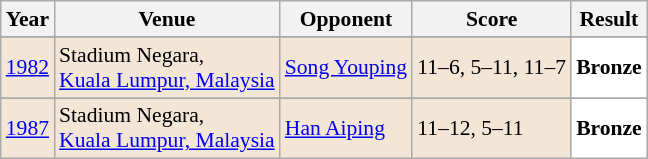<table class="sortable wikitable" style="font-size: 90%;">
<tr>
<th>Year</th>
<th>Venue</th>
<th>Opponent</th>
<th>Score</th>
<th>Result</th>
</tr>
<tr>
</tr>
<tr style="background:#F3E6D7">
<td align="center"><a href='#'>1982</a></td>
<td align="left">Stadium Negara, <br> <a href='#'>Kuala Lumpur, Malaysia</a></td>
<td align="left"> <a href='#'>Song Youping</a></td>
<td align="left">11–6, 5–11, 11–7</td>
<td style="text-align:left; background:white"> <strong>Bronze</strong></td>
</tr>
<tr>
</tr>
<tr style="background:#F3E6D7">
<td align="center"><a href='#'>1987</a></td>
<td align="left">Stadium Negara, <br> <a href='#'>Kuala Lumpur, Malaysia</a></td>
<td align="left"> <a href='#'>Han Aiping</a></td>
<td align="left">11–12, 5–11</td>
<td style="text-align:left; background:white"> <strong>Bronze</strong></td>
</tr>
</table>
